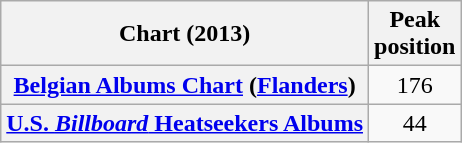<table class="wikitable sortable plainrowheaders" style="text-align:center">
<tr>
<th scope="col">Chart (2013)</th>
<th scope="col">Peak<br>position</th>
</tr>
<tr>
<th scope="row"><a href='#'>Belgian Albums Chart</a> (<a href='#'>Flanders</a>)</th>
<td>176</td>
</tr>
<tr>
<th scope="row"><a href='#'>U.S. <em>Billboard</em> Heatseekers Albums</a></th>
<td>44</td>
</tr>
</table>
